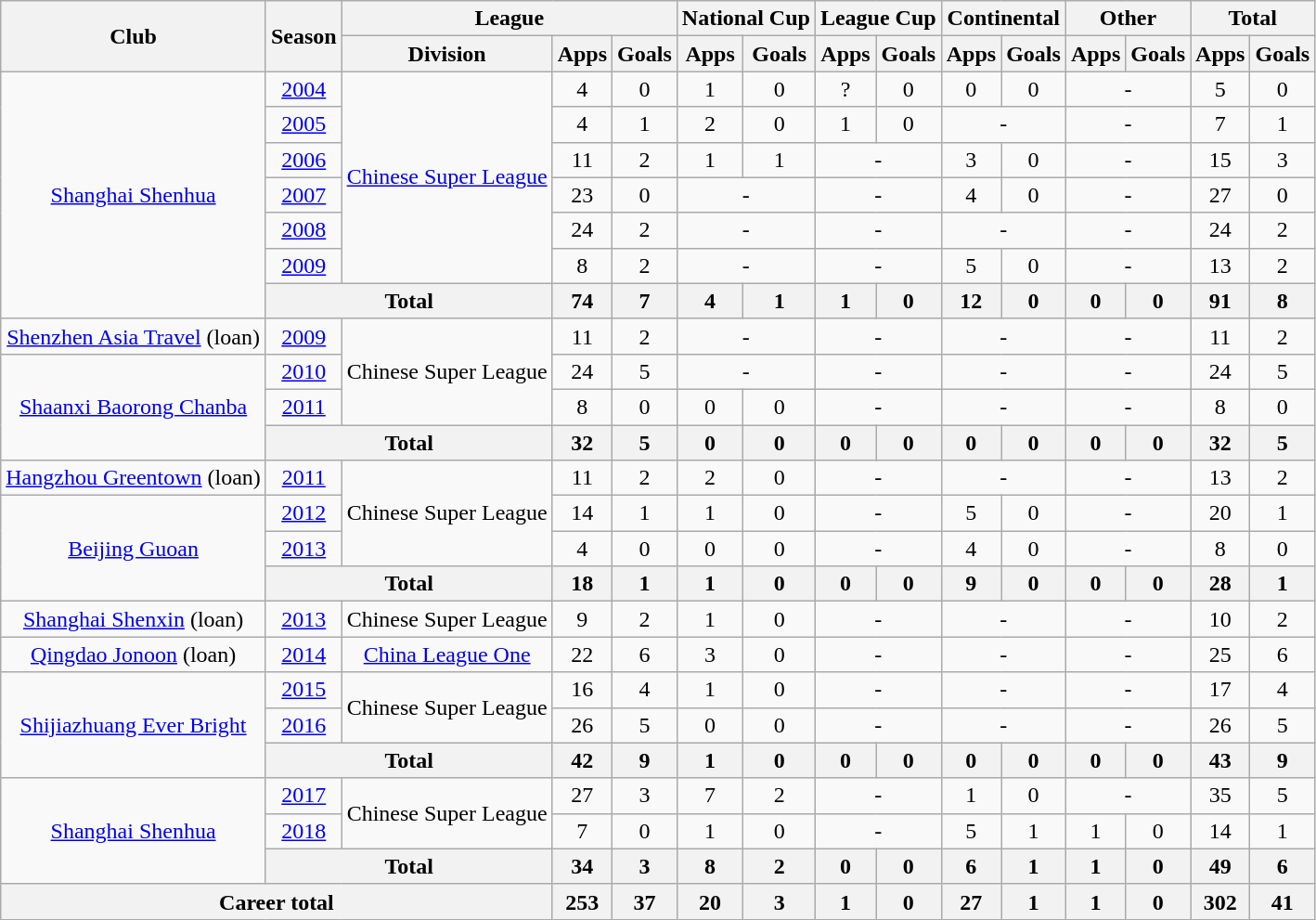<table class="wikitable" style="text-align: center">
<tr>
<th rowspan="2">Club</th>
<th rowspan="2">Season</th>
<th colspan="3">League</th>
<th colspan="2">National Cup</th>
<th colspan="2">League Cup</th>
<th colspan="2">Continental</th>
<th colspan="2">Other</th>
<th colspan="2">Total</th>
</tr>
<tr>
<th>Division</th>
<th>Apps</th>
<th>Goals</th>
<th>Apps</th>
<th>Goals</th>
<th>Apps</th>
<th>Goals</th>
<th>Apps</th>
<th>Goals</th>
<th>Apps</th>
<th>Goals</th>
<th>Apps</th>
<th>Goals</th>
</tr>
<tr>
<td rowspan=7><a href='#'>Shanghai Shenhua</a></td>
<td><a href='#'>2004</a></td>
<td rowspan=6><a href='#'>Chinese Super League</a></td>
<td>4</td>
<td>0</td>
<td>1</td>
<td>0</td>
<td>?</td>
<td>0</td>
<td>0</td>
<td>0</td>
<td colspan="2">-</td>
<td>5</td>
<td>0</td>
</tr>
<tr>
<td><a href='#'>2005</a></td>
<td>4</td>
<td>1</td>
<td>2</td>
<td>0</td>
<td>1</td>
<td>0</td>
<td colspan="2">-</td>
<td colspan="2">-</td>
<td>7</td>
<td>1</td>
</tr>
<tr>
<td><a href='#'>2006</a></td>
<td>11</td>
<td>2</td>
<td>1</td>
<td>1</td>
<td colspan="2">-</td>
<td>3</td>
<td>0</td>
<td colspan="2">-</td>
<td>15</td>
<td>3</td>
</tr>
<tr>
<td><a href='#'>2007</a></td>
<td>23</td>
<td>0</td>
<td colspan="2">-</td>
<td colspan="2">-</td>
<td>4</td>
<td>0</td>
<td colspan="2">-</td>
<td>27</td>
<td>0</td>
</tr>
<tr>
<td><a href='#'>2008</a></td>
<td>24</td>
<td>2</td>
<td colspan="2">-</td>
<td colspan="2">-</td>
<td colspan="2">-</td>
<td colspan="2">-</td>
<td>24</td>
<td>2</td>
</tr>
<tr>
<td><a href='#'>2009</a></td>
<td>8</td>
<td>2</td>
<td colspan="2">-</td>
<td colspan="2">-</td>
<td>5</td>
<td>0</td>
<td colspan="2">-</td>
<td>13</td>
<td>2</td>
</tr>
<tr>
<th colspan="2"><strong>Total</strong></th>
<th>74</th>
<th>7</th>
<th>4</th>
<th>1</th>
<th>1</th>
<th>0</th>
<th>12</th>
<th>0</th>
<th>0</th>
<th>0</th>
<th>91</th>
<th>8</th>
</tr>
<tr>
<td><a href='#'>Shenzhen Asia Travel</a> (loan)</td>
<td><a href='#'>2009</a></td>
<td rowspan=3>Chinese Super League</td>
<td>11</td>
<td>2</td>
<td colspan="2">-</td>
<td colspan="2">-</td>
<td colspan="2">-</td>
<td colspan="2">-</td>
<td>11</td>
<td>2</td>
</tr>
<tr>
<td rowspan="3"><a href='#'>Shaanxi Baorong Chanba</a></td>
<td><a href='#'>2010</a></td>
<td>24</td>
<td>5</td>
<td colspan="2">-</td>
<td colspan="2">-</td>
<td colspan="2">-</td>
<td colspan="2">-</td>
<td>24</td>
<td>5</td>
</tr>
<tr>
<td><a href='#'>2011</a></td>
<td>8</td>
<td>0</td>
<td>0</td>
<td>0</td>
<td colspan="2">-</td>
<td colspan="2">-</td>
<td colspan="2">-</td>
<td>8</td>
<td>0</td>
</tr>
<tr>
<th colspan="2"><strong>Total</strong></th>
<th>32</th>
<th>5</th>
<th>0</th>
<th>0</th>
<th>0</th>
<th>0</th>
<th>0</th>
<th>0</th>
<th>0</th>
<th>0</th>
<th>32</th>
<th>5</th>
</tr>
<tr>
<td><a href='#'>Hangzhou Greentown</a> (loan)</td>
<td><a href='#'>2011</a></td>
<td rowspan=3>Chinese Super League</td>
<td>11</td>
<td>2</td>
<td>2</td>
<td>0</td>
<td colspan="2">-</td>
<td colspan="2">-</td>
<td colspan="2">-</td>
<td>13</td>
<td>2</td>
</tr>
<tr>
<td rowspan="3"><a href='#'>Beijing Guoan</a></td>
<td><a href='#'>2012</a></td>
<td>14</td>
<td>1</td>
<td>1</td>
<td>0</td>
<td colspan="2">-</td>
<td>5</td>
<td>0</td>
<td colspan="2">-</td>
<td>20</td>
<td>1</td>
</tr>
<tr>
<td><a href='#'>2013</a></td>
<td>4</td>
<td>0</td>
<td>0</td>
<td>0</td>
<td colspan="2">-</td>
<td>4</td>
<td>0</td>
<td colspan="2">-</td>
<td>8</td>
<td>0</td>
</tr>
<tr>
<th colspan="2"><strong>Total</strong></th>
<th>18</th>
<th>1</th>
<th>1</th>
<th>0</th>
<th>0</th>
<th>0</th>
<th>9</th>
<th>0</th>
<th>0</th>
<th>0</th>
<th>28</th>
<th>1</th>
</tr>
<tr>
<td><a href='#'>Shanghai Shenxin</a> (loan)</td>
<td><a href='#'>2013</a></td>
<td>Chinese Super League</td>
<td>9</td>
<td>2</td>
<td>1</td>
<td>0</td>
<td colspan="2">-</td>
<td colspan="2">-</td>
<td colspan="2">-</td>
<td>10</td>
<td>2</td>
</tr>
<tr>
<td><a href='#'>Qingdao Jonoon</a> (loan)</td>
<td><a href='#'>2014</a></td>
<td><a href='#'>China League One</a></td>
<td>22</td>
<td>6</td>
<td>3</td>
<td>0</td>
<td colspan="2">-</td>
<td colspan="2">-</td>
<td colspan="2">-</td>
<td>25</td>
<td>6</td>
</tr>
<tr>
<td rowspan=3><a href='#'>Shijiazhuang Ever Bright</a></td>
<td><a href='#'>2015</a></td>
<td rowspan=2>Chinese Super League</td>
<td>16</td>
<td>4</td>
<td>1</td>
<td>0</td>
<td colspan="2">-</td>
<td colspan="2">-</td>
<td colspan="2">-</td>
<td>17</td>
<td>4</td>
</tr>
<tr>
<td><a href='#'>2016</a></td>
<td>26</td>
<td>5</td>
<td>0</td>
<td>0</td>
<td colspan="2">-</td>
<td colspan="2">-</td>
<td colspan="2">-</td>
<td>26</td>
<td>5</td>
</tr>
<tr>
<th colspan="2"><strong>Total</strong></th>
<th>42</th>
<th>9</th>
<th>1</th>
<th>0</th>
<th>0</th>
<th>0</th>
<th>0</th>
<th>0</th>
<th>0</th>
<th>0</th>
<th>43</th>
<th>9</th>
</tr>
<tr>
<td rowspan=3><a href='#'>Shanghai Shenhua</a></td>
<td><a href='#'>2017</a></td>
<td rowspan=2>Chinese Super League</td>
<td>27</td>
<td>3</td>
<td>7</td>
<td>2</td>
<td colspan="2">-</td>
<td>1</td>
<td>0</td>
<td colspan="2">-</td>
<td>35</td>
<td>5</td>
</tr>
<tr>
<td><a href='#'>2018</a></td>
<td>7</td>
<td>0</td>
<td>1</td>
<td>0</td>
<td colspan="2">-</td>
<td>5</td>
<td>1</td>
<td>1</td>
<td>0</td>
<td>14</td>
<td>1</td>
</tr>
<tr>
<th colspan="2"><strong>Total</strong></th>
<th>34</th>
<th>3</th>
<th>8</th>
<th>2</th>
<th>0</th>
<th>0</th>
<th>6</th>
<th>1</th>
<th>1</th>
<th>0</th>
<th>49</th>
<th>6</th>
</tr>
<tr>
<th colspan=3>Career total</th>
<th>253</th>
<th>37</th>
<th>20</th>
<th>3</th>
<th>1</th>
<th>0</th>
<th>27</th>
<th>1</th>
<th>1</th>
<th>0</th>
<th>302</th>
<th>41</th>
</tr>
</table>
